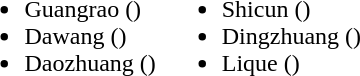<table>
<tr>
<td valign="top"><br><ul><li>Guangrao ()</li><li>Dawang ()</li><li>Daozhuang ()</li></ul></td>
<td valign="top"><br><ul><li>Shicun ()</li><li>Dingzhuang ()</li><li>Lique ()</li></ul></td>
</tr>
</table>
